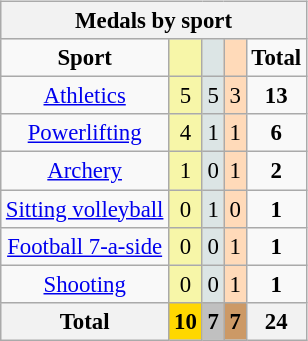<table class=wikitable style="font-size:95%; float:right;clear:right;margin-left:0.5em;">
<tr style="background:#efefef;">
<th colspan=5>Medals by sport</th>
</tr>
<tr style="text-align:center;">
<td><strong>Sport</strong></td>
<td bgcolor=#f7f6a8></td>
<td bgcolor=#dce5e5></td>
<td bgcolor=#ffdab9></td>
<td><strong>Total</strong></td>
</tr>
<tr style="text-align:center;">
<td><a href='#'>Athletics</a></td>
<td style="background:#F7F6A8;">5</td>
<td style="background:#DCE5E5;">5</td>
<td style="background:#FFDAB9;">3</td>
<td><strong>13</strong></td>
</tr>
<tr style="text-align:center;">
<td><a href='#'>Powerlifting</a></td>
<td style="background:#F7F6A8;">4</td>
<td style="background:#DCE5E5;">1</td>
<td style="background:#FFDAB9;">1</td>
<td><strong>6</strong></td>
</tr>
<tr style="text-align:center;">
<td><a href='#'>Archery</a></td>
<td style="background:#F7F6A8;">1</td>
<td style="background:#DCE5E5;">0</td>
<td style="background:#FFDAB9;">1</td>
<td><strong>2</strong></td>
</tr>
<tr style="text-align:center;">
<td><a href='#'>Sitting volleyball</a></td>
<td style="background:#F7F6A8;">0</td>
<td style="background:#DCE5E5;">1</td>
<td style="background:#FFDAB9;">0</td>
<td><strong>1</strong></td>
</tr>
<tr style="text-align:center;">
<td><a href='#'>Football 7-a-side</a></td>
<td style="background:#F7F6A8;">0</td>
<td style="background:#DCE5E5;">0</td>
<td style="background:#FFDAB9;">1</td>
<td><strong>1</strong></td>
</tr>
<tr style="text-align:center;">
<td><a href='#'>Shooting</a></td>
<td style="background:#F7F6A8;">0</td>
<td style="background:#DCE5E5;">0</td>
<td style="background:#FFDAB9;">1</td>
<td><strong>1</strong></td>
</tr>
<tr style="text-align:center;">
<th>Total</th>
<th style="background:gold;">10</th>
<th style="background:silver;">7</th>
<th style="background:#c96;">7</th>
<th>24</th>
</tr>
</table>
